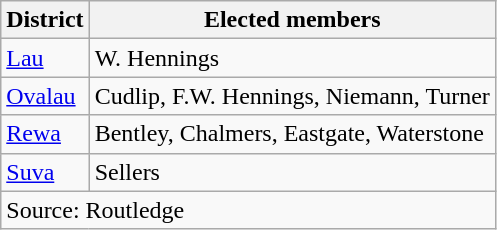<table class=wikitable>
<tr>
<th>District</th>
<th>Elected members</th>
</tr>
<tr>
<td><a href='#'>Lau</a></td>
<td>W. Hennings</td>
</tr>
<tr>
<td><a href='#'>Ovalau</a></td>
<td>Cudlip, F.W. Hennings, Niemann, Turner</td>
</tr>
<tr>
<td><a href='#'>Rewa</a></td>
<td>Bentley, Chalmers, Eastgate, Waterstone</td>
</tr>
<tr>
<td><a href='#'>Suva</a></td>
<td>Sellers</td>
</tr>
<tr>
<td colspan=2>Source: Routledge</td>
</tr>
</table>
